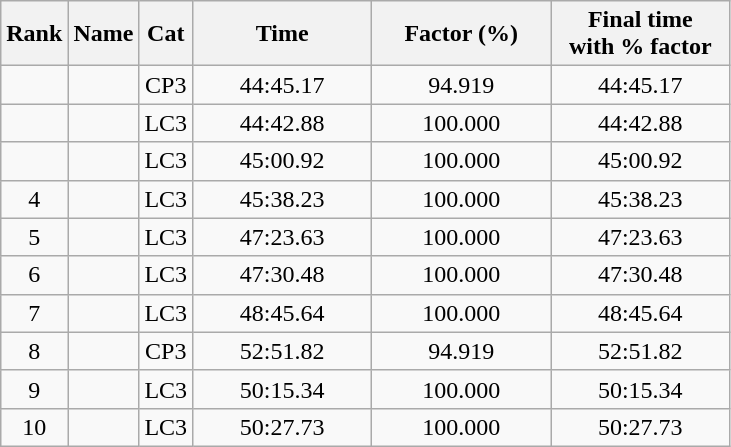<table class="wikitable" style="text-align:center;">
<tr>
<th>Rank</th>
<th style="width:"15em">Name</th>
<th>Cat</th>
<th style="width:7em">Time</th>
<th style="width:7em">Factor (%)</th>
<th style="width:7em">Final time<br>with % factor</th>
</tr>
<tr>
<td></td>
<td align=left></td>
<td>CP3</td>
<td>44:45.17</td>
<td>94.919</td>
<td>44:45.17</td>
</tr>
<tr>
<td></td>
<td align=left></td>
<td>LC3</td>
<td>44:42.88</td>
<td>100.000</td>
<td>44:42.88</td>
</tr>
<tr>
<td></td>
<td align=left></td>
<td>LC3</td>
<td>45:00.92</td>
<td>100.000</td>
<td>45:00.92</td>
</tr>
<tr>
<td>4</td>
<td align=left></td>
<td>LC3</td>
<td>45:38.23</td>
<td>100.000</td>
<td>45:38.23</td>
</tr>
<tr>
<td>5</td>
<td align=left></td>
<td>LC3</td>
<td>47:23.63</td>
<td>100.000</td>
<td>47:23.63</td>
</tr>
<tr>
<td>6</td>
<td align=left></td>
<td>LC3</td>
<td>47:30.48</td>
<td>100.000</td>
<td>47:30.48</td>
</tr>
<tr>
<td>7</td>
<td align=left></td>
<td>LC3</td>
<td>48:45.64</td>
<td>100.000</td>
<td>48:45.64</td>
</tr>
<tr>
<td>8</td>
<td align=left></td>
<td>CP3</td>
<td>52:51.82</td>
<td>94.919</td>
<td>52:51.82</td>
</tr>
<tr>
<td>9</td>
<td align=left></td>
<td>LC3</td>
<td>50:15.34</td>
<td>100.000</td>
<td>50:15.34</td>
</tr>
<tr>
<td>10</td>
<td align=left></td>
<td>LC3</td>
<td>50:27.73</td>
<td>100.000</td>
<td>50:27.73</td>
</tr>
</table>
